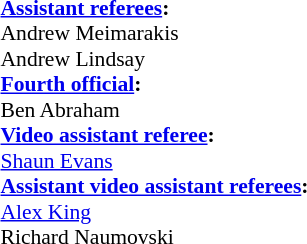<table style="width:100%; font-size:90%;">
<tr>
<td><br><strong><a href='#'>Assistant referees</a>:</strong>
<br>Andrew Meimarakis
<br>Andrew Lindsay
<br><strong><a href='#'>Fourth official</a>:</strong>
<br>Ben Abraham
<br><strong><a href='#'>Video assistant referee</a>:</strong>
<br><a href='#'>Shaun Evans</a>
<br><strong><a href='#'>Assistant video assistant referees</a>:</strong>
<br><a href='#'>Alex King</a>
<br>Richard Naumovski</td>
</tr>
</table>
